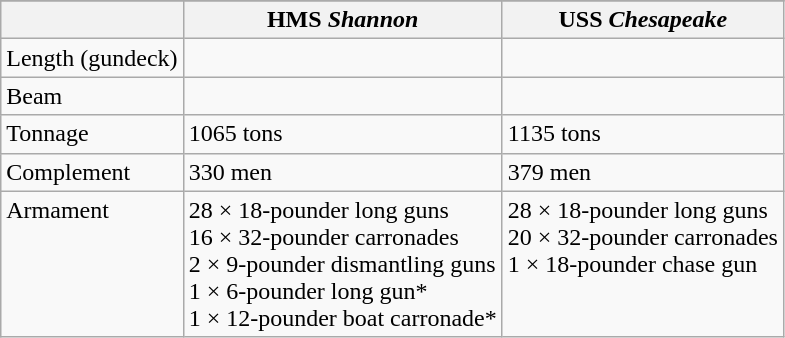<table class="wikitable">
<tr>
</tr>
<tr>
<th></th>
<th>HMS <em>Shannon</em></th>
<th>USS <em>Chesapeake</em></th>
</tr>
<tr>
<td>Length (gundeck)</td>
<td></td>
<td></td>
</tr>
<tr>
<td>Beam</td>
<td></td>
<td></td>
</tr>
<tr>
<td>Tonnage</td>
<td>1065 tons</td>
<td>1135 tons</td>
</tr>
<tr>
<td>Complement</td>
<td>330 men</td>
<td>379 men</td>
</tr>
<tr valign="top">
<td>Armament</td>
<td>28 × 18-pounder long guns<br>16 × 32-pounder carronades<br>2 × 9-pounder dismantling guns<br> 1 × 6-pounder long gun*<br>1 × 12-pounder boat carronade*</td>
<td>28 × 18-pounder long guns<br>20 × 32-pounder carronades<br>1 × 18-pounder chase gun</td>
</tr>
</table>
